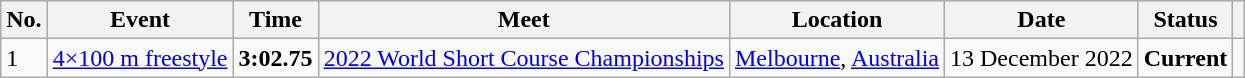<table class="wikitable">
<tr>
<th>No.</th>
<th>Event</th>
<th>Time</th>
<th>Meet</th>
<th>Location</th>
<th>Date</th>
<th>Status</th>
<th></th>
</tr>
<tr>
<td>1</td>
<td><a href='#'>4×100 m freestyle</a></td>
<td style="text-align:center;"><strong>3:02.75</strong></td>
<td><a href='#'>2022 World Short Course Championships</a></td>
<td><a href='#'>Melbourne</a>, <a href='#'>Australia</a></td>
<td>13 December 2022</td>
<td style="text-align:center;"><strong>Current</strong></td>
<td style="text-align:center;"></td>
</tr>
</table>
